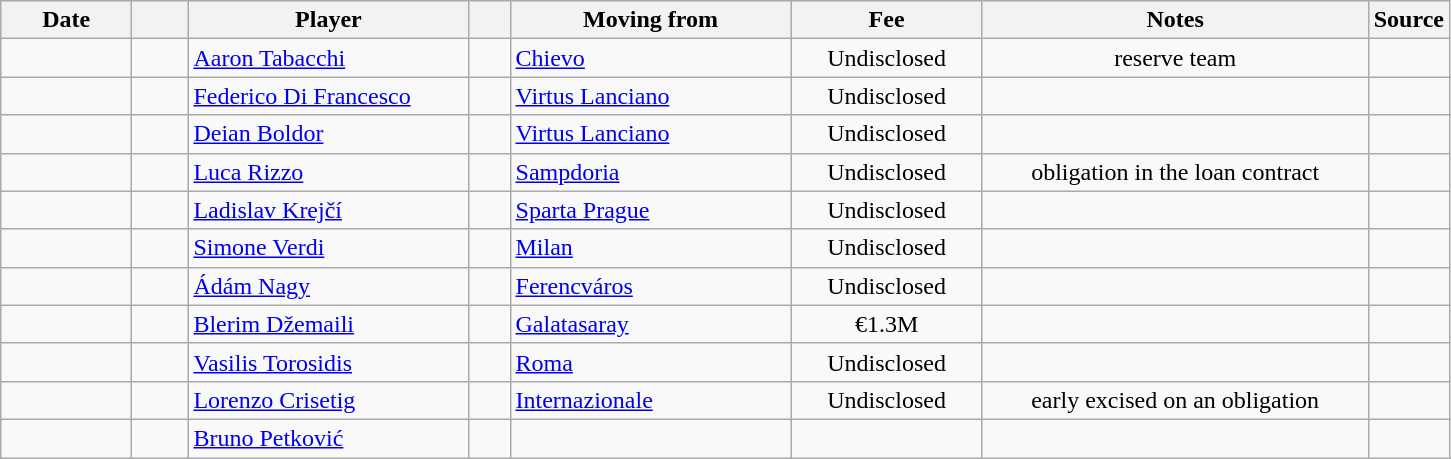<table class="wikitable sortable">
<tr>
<th style="width:80px;">Date</th>
<th style="width:30px;"></th>
<th style="width:180px;">Player</th>
<th style="width:20px;"></th>
<th style="width:180px;">Moving from</th>
<th style="width:120px;" class="unsortable">Fee</th>
<th style="width:250px;" class="unsortable">Notes</th>
<th style="width:20px;">Source</th>
</tr>
<tr>
<td></td>
<td align=center></td>
<td> <a href='#'>Aaron Tabacchi</a></td>
<td align=center></td>
<td> <a href='#'>Chievo</a></td>
<td align=center>Undisclosed</td>
<td align=center>reserve team</td>
<td></td>
</tr>
<tr>
<td></td>
<td align=center></td>
<td> <a href='#'>Federico Di Francesco</a></td>
<td align=center></td>
<td> <a href='#'>Virtus Lanciano</a></td>
<td align=center>Undisclosed</td>
<td align=center></td>
<td></td>
</tr>
<tr>
<td></td>
<td align=center></td>
<td> <a href='#'>Deian Boldor</a></td>
<td align=center></td>
<td> <a href='#'>Virtus Lanciano</a></td>
<td align=center>Undisclosed</td>
<td align=center></td>
<td></td>
</tr>
<tr>
<td></td>
<td align=center></td>
<td> <a href='#'>Luca Rizzo</a></td>
<td align=center></td>
<td> <a href='#'>Sampdoria</a></td>
<td align=center>Undisclosed</td>
<td align=center>obligation in the loan contract</td>
<td></td>
</tr>
<tr>
<td></td>
<td align=center></td>
<td> <a href='#'>Ladislav Krejčí</a></td>
<td align=center></td>
<td> <a href='#'>Sparta Prague</a></td>
<td align=center>Undisclosed</td>
<td align=center></td>
<td></td>
</tr>
<tr>
<td></td>
<td align=center></td>
<td> <a href='#'>Simone Verdi</a></td>
<td align=center></td>
<td> <a href='#'>Milan</a></td>
<td align=center>Undisclosed</td>
<td align=center></td>
<td></td>
</tr>
<tr>
<td></td>
<td align=center></td>
<td> <a href='#'>Ádám Nagy</a></td>
<td align=center></td>
<td> <a href='#'>Ferencváros</a></td>
<td align=center>Undisclosed</td>
<td align=center></td>
<td></td>
</tr>
<tr>
<td></td>
<td align=center></td>
<td> <a href='#'>Blerim Džemaili</a></td>
<td align=center></td>
<td> <a href='#'>Galatasaray</a></td>
<td align=center>€1.3M</td>
<td align=center></td>
<td></td>
</tr>
<tr>
<td></td>
<td align=center></td>
<td> <a href='#'>Vasilis Torosidis</a></td>
<td align=center></td>
<td> <a href='#'>Roma</a></td>
<td align=center>Undisclosed</td>
<td align=center></td>
<td></td>
</tr>
<tr>
<td></td>
<td align=center></td>
<td> <a href='#'>Lorenzo Crisetig</a></td>
<td align=center></td>
<td> <a href='#'>Internazionale</a></td>
<td align=center>Undisclosed</td>
<td align=center>early excised on an obligation</td>
<td></td>
</tr>
<tr>
<td></td>
<td></td>
<td><a href='#'>Bruno Petković</a></td>
<td></td>
<td></td>
<td align=center></td>
<td align=center></td>
<td></td>
</tr>
</table>
